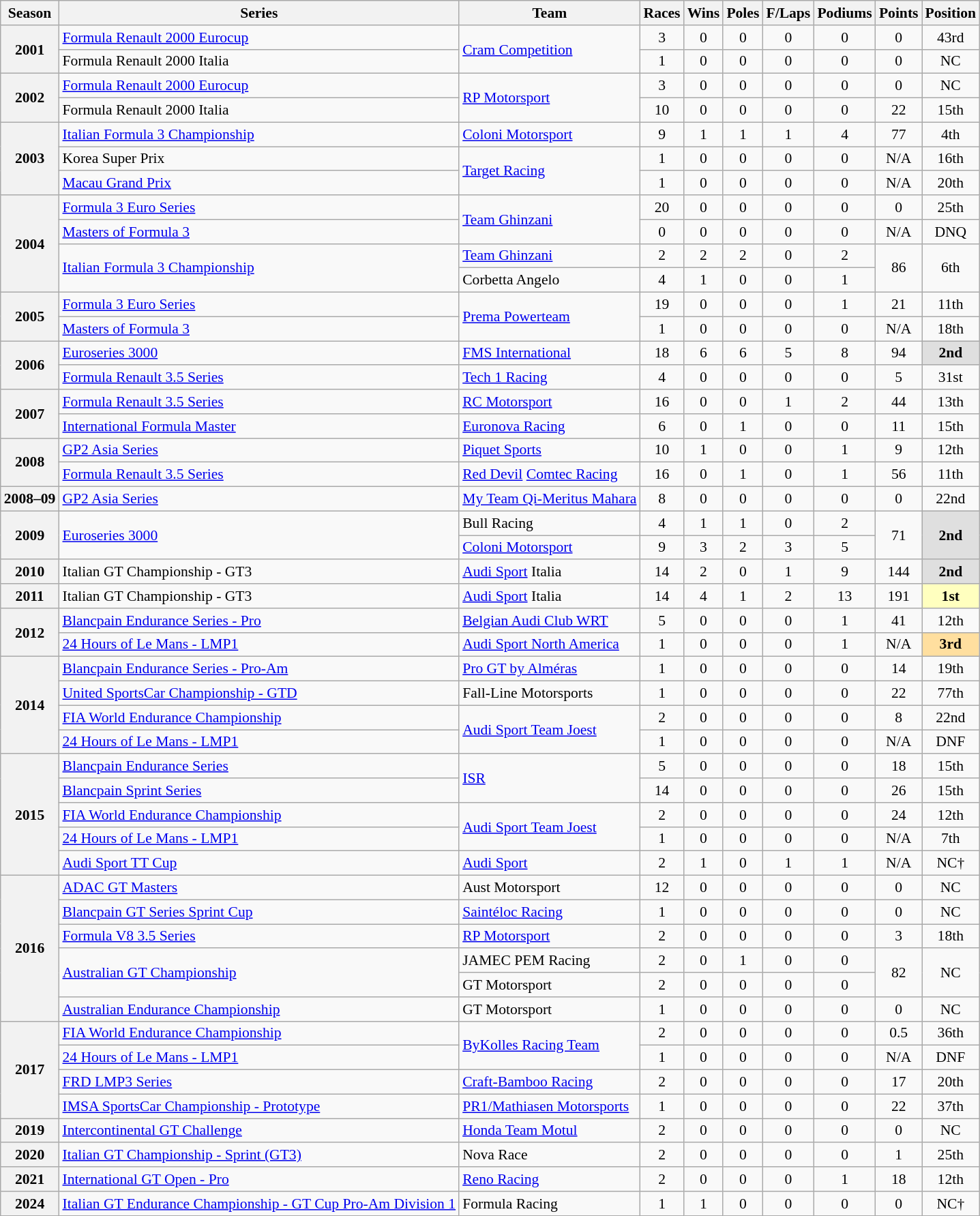<table class="wikitable" style="font-size: 90%; text-align:center">
<tr>
<th>Season</th>
<th>Series</th>
<th>Team</th>
<th>Races</th>
<th>Wins</th>
<th>Poles</th>
<th>F/Laps</th>
<th>Podiums</th>
<th>Points</th>
<th>Position</th>
</tr>
<tr>
<th rowspan=2>2001</th>
<td align=left><a href='#'>Formula Renault 2000 Eurocup</a></td>
<td rowspan=2 align=left><a href='#'>Cram Competition</a></td>
<td>3</td>
<td>0</td>
<td>0</td>
<td>0</td>
<td>0</td>
<td>0</td>
<td>43rd</td>
</tr>
<tr>
<td align=left>Formula Renault 2000 Italia</td>
<td>1</td>
<td>0</td>
<td>0</td>
<td>0</td>
<td>0</td>
<td>0</td>
<td>NC</td>
</tr>
<tr>
<th rowspan=2>2002</th>
<td align=left><a href='#'>Formula Renault 2000 Eurocup</a></td>
<td align=left rowspan=2><a href='#'>RP Motorsport</a></td>
<td>3</td>
<td>0</td>
<td>0</td>
<td>0</td>
<td>0</td>
<td>0</td>
<td>NC</td>
</tr>
<tr>
<td align=left>Formula Renault 2000 Italia</td>
<td>10</td>
<td>0</td>
<td>0</td>
<td>0</td>
<td>0</td>
<td>22</td>
<td>15th</td>
</tr>
<tr>
<th rowspan=3>2003</th>
<td align=left><a href='#'>Italian Formula 3 Championship</a></td>
<td align=left><a href='#'>Coloni Motorsport</a></td>
<td>9</td>
<td>1</td>
<td>1</td>
<td>1</td>
<td>4</td>
<td>77</td>
<td>4th</td>
</tr>
<tr>
<td align=left>Korea Super Prix</td>
<td rowspan=2 align=left><a href='#'>Target Racing</a></td>
<td>1</td>
<td>0</td>
<td>0</td>
<td>0</td>
<td>0</td>
<td>N/A</td>
<td>16th</td>
</tr>
<tr>
<td align=left><a href='#'>Macau Grand Prix</a></td>
<td>1</td>
<td>0</td>
<td>0</td>
<td>0</td>
<td>0</td>
<td>N/A</td>
<td>20th</td>
</tr>
<tr>
<th rowspan="4">2004</th>
<td align=left><a href='#'>Formula 3 Euro Series</a></td>
<td rowspan="2" align="left"><a href='#'>Team Ghinzani</a></td>
<td>20</td>
<td>0</td>
<td>0</td>
<td>0</td>
<td>0</td>
<td>0</td>
<td>25th</td>
</tr>
<tr>
<td align="left"><a href='#'>Masters of Formula 3</a></td>
<td>0</td>
<td>0</td>
<td>0</td>
<td>0</td>
<td>0</td>
<td>N/A</td>
<td>DNQ</td>
</tr>
<tr>
<td rowspan="2" align="left"><a href='#'>Italian Formula 3 Championship</a></td>
<td align=left><a href='#'>Team Ghinzani</a></td>
<td>2</td>
<td>2</td>
<td>2</td>
<td>0</td>
<td>2</td>
<td rowspan="2">86</td>
<td rowspan="2">6th</td>
</tr>
<tr>
<td align=left>Corbetta Angelo</td>
<td>4</td>
<td>1</td>
<td>0</td>
<td>0</td>
<td>1</td>
</tr>
<tr>
<th rowspan="2">2005</th>
<td align="left"><a href='#'>Formula 3 Euro Series</a></td>
<td rowspan="2" align="left"><a href='#'>Prema Powerteam</a></td>
<td>19</td>
<td>0</td>
<td>0</td>
<td>0</td>
<td>1</td>
<td>21</td>
<td>11th</td>
</tr>
<tr>
<td align="left"><a href='#'>Masters of Formula 3</a></td>
<td>1</td>
<td>0</td>
<td>0</td>
<td>0</td>
<td>0</td>
<td>N/A</td>
<td>18th</td>
</tr>
<tr>
<th rowspan="2">2006</th>
<td align="left"><a href='#'>Euroseries 3000</a></td>
<td align="left"><a href='#'>FMS International</a></td>
<td>18</td>
<td>6</td>
<td>6</td>
<td>5</td>
<td>8</td>
<td>94</td>
<td style="background:#DFDFDF;"><strong>2nd</strong></td>
</tr>
<tr>
<td align="left"><a href='#'>Formula Renault 3.5 Series</a></td>
<td align="left"><a href='#'>Tech 1 Racing</a></td>
<td>4</td>
<td>0</td>
<td>0</td>
<td>0</td>
<td>0</td>
<td>5</td>
<td>31st</td>
</tr>
<tr>
<th rowspan="2">2007</th>
<td align="left"><a href='#'>Formula Renault 3.5 Series</a></td>
<td align="left"><a href='#'>RC Motorsport</a></td>
<td>16</td>
<td>0</td>
<td>0</td>
<td>1</td>
<td>2</td>
<td>44</td>
<td>13th</td>
</tr>
<tr>
<td align="left"><a href='#'>International Formula Master</a></td>
<td align="left"><a href='#'>Euronova Racing</a></td>
<td>6</td>
<td>0</td>
<td>1</td>
<td>0</td>
<td>0</td>
<td>11</td>
<td>15th</td>
</tr>
<tr>
<th rowspan="2">2008</th>
<td align="left"><a href='#'>GP2 Asia Series</a></td>
<td align="left"><a href='#'>Piquet Sports</a></td>
<td>10</td>
<td>1</td>
<td>0</td>
<td>0</td>
<td>1</td>
<td>9</td>
<td>12th</td>
</tr>
<tr>
<td align="left"><a href='#'>Formula Renault 3.5 Series</a></td>
<td align="left"><a href='#'>Red Devil</a> <a href='#'>Comtec Racing</a></td>
<td>16</td>
<td>0</td>
<td>1</td>
<td>0</td>
<td>1</td>
<td>56</td>
<td>11th</td>
</tr>
<tr>
<th nowrap>2008–09</th>
<td align="left"><a href='#'>GP2 Asia Series</a></td>
<td align="left" nowrap><a href='#'>My Team Qi-Meritus Mahara</a></td>
<td>8</td>
<td>0</td>
<td>0</td>
<td>0</td>
<td>0</td>
<td>0</td>
<td>22nd</td>
</tr>
<tr>
<th rowspan="2">2009</th>
<td rowspan="2" align="left"><a href='#'>Euroseries 3000</a></td>
<td align="left">Bull Racing</td>
<td>4</td>
<td>1</td>
<td>1</td>
<td>0</td>
<td>2</td>
<td rowspan="2">71</td>
<td rowspan="2" style="background:#DFDFDF;"><strong>2nd</strong></td>
</tr>
<tr>
<td align=left><a href='#'>Coloni Motorsport</a></td>
<td>9</td>
<td>3</td>
<td>2</td>
<td>3</td>
<td>5</td>
</tr>
<tr>
<th>2010</th>
<td align="left">Italian GT Championship - GT3</td>
<td align="left"><a href='#'>Audi Sport</a> Italia</td>
<td>14</td>
<td>2</td>
<td>0</td>
<td>1</td>
<td>9</td>
<td>144</td>
<td style="background:#DFDFDF;"><strong>2nd</strong></td>
</tr>
<tr>
<th>2011</th>
<td align="left">Italian GT Championship - GT3</td>
<td align="left"><a href='#'>Audi Sport</a> Italia</td>
<td>14</td>
<td>4</td>
<td>1</td>
<td>2</td>
<td>13</td>
<td>191</td>
<td style="background:#FFFFBF;"><strong>1st</strong></td>
</tr>
<tr>
<th rowspan="2">2012</th>
<td align="left"><a href='#'>Blancpain Endurance Series - Pro</a></td>
<td align="left"><a href='#'>Belgian Audi Club WRT</a></td>
<td>5</td>
<td>0</td>
<td>0</td>
<td>0</td>
<td>1</td>
<td>41</td>
<td>12th</td>
</tr>
<tr>
<td align=left><a href='#'>24 Hours of Le Mans - LMP1</a></td>
<td align=left><a href='#'>Audi Sport North America</a></td>
<td>1</td>
<td>0</td>
<td>0</td>
<td>0</td>
<td>1</td>
<td>N/A</td>
<td style="background:#FFDF9F;"><strong>3rd</strong></td>
</tr>
<tr>
<th rowspan="4">2014</th>
<td align="left"><a href='#'>Blancpain Endurance Series - Pro-Am</a></td>
<td align="left"><a href='#'>Pro GT by Alméras</a></td>
<td>1</td>
<td>0</td>
<td>0</td>
<td>0</td>
<td>0</td>
<td>14</td>
<td>19th</td>
</tr>
<tr>
<td align="left"><a href='#'>United SportsCar Championship - GTD</a></td>
<td align="left">Fall-Line Motorsports</td>
<td>1</td>
<td>0</td>
<td>0</td>
<td>0</td>
<td>0</td>
<td>22</td>
<td>77th</td>
</tr>
<tr>
<td align="left"><a href='#'>FIA World Endurance Championship</a></td>
<td rowspan="2" align="left"><a href='#'>Audi Sport Team Joest</a></td>
<td>2</td>
<td>0</td>
<td>0</td>
<td>0</td>
<td>0</td>
<td>8</td>
<td>22nd</td>
</tr>
<tr>
<td align="left"><a href='#'>24 Hours of Le Mans - LMP1</a></td>
<td>1</td>
<td>0</td>
<td>0</td>
<td>0</td>
<td>0</td>
<td>N/A</td>
<td>DNF</td>
</tr>
<tr>
<th rowspan="5">2015</th>
<td align="left"><a href='#'>Blancpain Endurance Series</a></td>
<td rowspan="2" align="left"><a href='#'>ISR</a></td>
<td>5</td>
<td>0</td>
<td>0</td>
<td>0</td>
<td>0</td>
<td>18</td>
<td>15th</td>
</tr>
<tr>
<td align="left"><a href='#'>Blancpain Sprint Series</a></td>
<td>14</td>
<td>0</td>
<td>0</td>
<td>0</td>
<td>0</td>
<td>26</td>
<td>15th</td>
</tr>
<tr>
<td align="left"><a href='#'>FIA World Endurance Championship</a></td>
<td rowspan="2" align="left"><a href='#'>Audi Sport Team Joest</a></td>
<td>2</td>
<td>0</td>
<td>0</td>
<td>0</td>
<td>0</td>
<td>24</td>
<td>12th</td>
</tr>
<tr>
<td align=left><a href='#'>24 Hours of Le Mans - LMP1</a></td>
<td>1</td>
<td>0</td>
<td>0</td>
<td>0</td>
<td>0</td>
<td>N/A</td>
<td>7th</td>
</tr>
<tr>
<td align=left><a href='#'>Audi Sport TT Cup</a></td>
<td align=left><a href='#'>Audi Sport</a></td>
<td>2</td>
<td>1</td>
<td>0</td>
<td>1</td>
<td>1</td>
<td>N/A</td>
<td>NC†</td>
</tr>
<tr>
<th rowspan="6">2016</th>
<td align=left><a href='#'>ADAC GT Masters</a></td>
<td align=left>Aust Motorsport</td>
<td>12</td>
<td>0</td>
<td>0</td>
<td>0</td>
<td>0</td>
<td>0</td>
<td>NC</td>
</tr>
<tr>
<td align=left><a href='#'>Blancpain GT Series Sprint Cup</a></td>
<td align=left><a href='#'>Saintéloc Racing</a></td>
<td>1</td>
<td>0</td>
<td>0</td>
<td>0</td>
<td>0</td>
<td>0</td>
<td>NC</td>
</tr>
<tr>
<td align=left><a href='#'>Formula V8 3.5 Series</a></td>
<td align=left><a href='#'>RP Motorsport</a></td>
<td>2</td>
<td>0</td>
<td>0</td>
<td>0</td>
<td>0</td>
<td>3</td>
<td>18th</td>
</tr>
<tr>
<td rowspan="2" align=left><a href='#'>Australian GT Championship</a></td>
<td align=left>JAMEC PEM Racing</td>
<td>2</td>
<td>0</td>
<td>1</td>
<td>0</td>
<td>0</td>
<td rowspan="2">82</td>
<td rowspan="2">NC</td>
</tr>
<tr>
<td align=left>GT Motorsport</td>
<td>2</td>
<td>0</td>
<td>0</td>
<td>0</td>
<td>0</td>
</tr>
<tr>
<td align=left><a href='#'>Australian Endurance Championship</a></td>
<td align=left>GT Motorsport</td>
<td>1</td>
<td>0</td>
<td>0</td>
<td>0</td>
<td>0</td>
<td>0</td>
<td>NC</td>
</tr>
<tr>
<th rowspan="4">2017</th>
<td align=left><a href='#'>FIA World Endurance Championship</a></td>
<td rowspan="2" align=left><a href='#'>ByKolles Racing Team</a></td>
<td>2</td>
<td>0</td>
<td>0</td>
<td>0</td>
<td>0</td>
<td>0.5</td>
<td>36th</td>
</tr>
<tr>
<td align=left><a href='#'>24 Hours of Le Mans - LMP1</a></td>
<td>1</td>
<td>0</td>
<td>0</td>
<td>0</td>
<td>0</td>
<td>N/A</td>
<td>DNF</td>
</tr>
<tr>
<td align=left><a href='#'>FRD LMP3 Series</a></td>
<td align=left><a href='#'>Craft-Bamboo Racing</a></td>
<td>2</td>
<td>0</td>
<td>0</td>
<td>0</td>
<td>0</td>
<td>17</td>
<td>20th</td>
</tr>
<tr>
<td align=left><a href='#'>IMSA SportsCar Championship - Prototype</a></td>
<td align=left><a href='#'>PR1/Mathiasen Motorsports</a></td>
<td>1</td>
<td>0</td>
<td>0</td>
<td>0</td>
<td>0</td>
<td>22</td>
<td>37th</td>
</tr>
<tr>
<th>2019</th>
<td align=left><a href='#'>Intercontinental GT Challenge</a></td>
<td align=left><a href='#'>Honda Team Motul</a></td>
<td>2</td>
<td>0</td>
<td>0</td>
<td>0</td>
<td>0</td>
<td>0</td>
<td>NC</td>
</tr>
<tr>
<th>2020</th>
<td align=left><a href='#'>Italian GT Championship - Sprint (GT3)</a></td>
<td align=left>Nova Race</td>
<td>2</td>
<td>0</td>
<td>0</td>
<td>0</td>
<td>0</td>
<td>1</td>
<td>25th</td>
</tr>
<tr>
<th>2021</th>
<td align=left><a href='#'>International GT Open - Pro</a></td>
<td align=left><a href='#'>Reno Racing</a></td>
<td>2</td>
<td>0</td>
<td>0</td>
<td>0</td>
<td>1</td>
<td>18</td>
<td>12th</td>
</tr>
<tr>
<th>2024</th>
<td align="left" nowrap><a href='#'>Italian GT Endurance Championship - GT Cup Pro-Am Division 1</a></td>
<td align="left">Formula Racing</td>
<td>1</td>
<td>1</td>
<td>0</td>
<td>0</td>
<td>0</td>
<td>0</td>
<td>NC†</td>
</tr>
</table>
